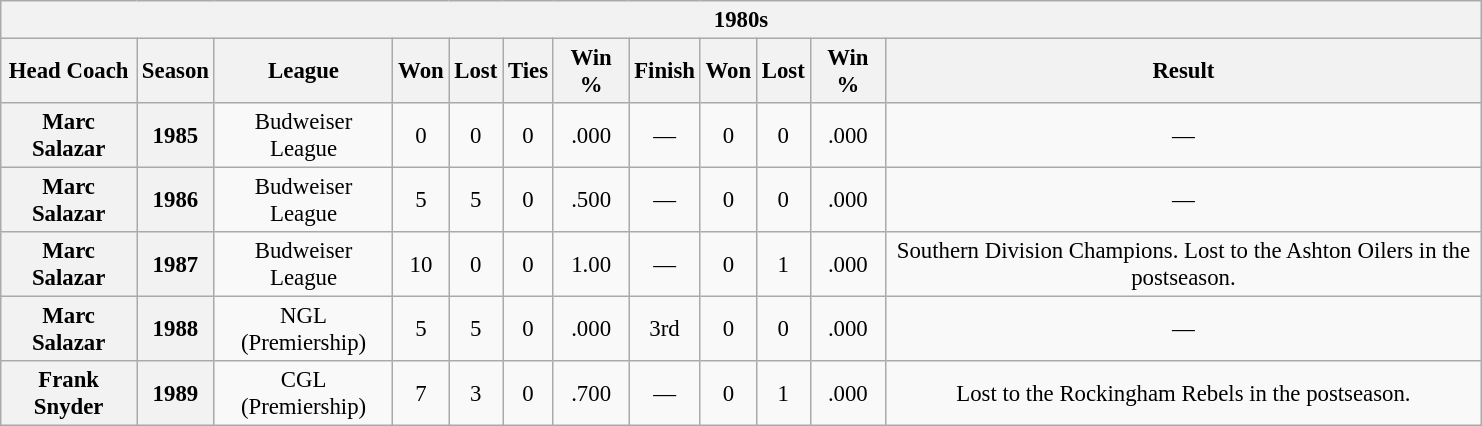<table class="wikitable" style="font-size:95%; text-align:center; width:65em">
<tr>
<th colspan="12"><strong>1980s</strong></th>
</tr>
<tr>
<th>Head Coach</th>
<th>Season</th>
<th>League</th>
<th>Won</th>
<th>Lost</th>
<th>Ties</th>
<th>Win %</th>
<th>Finish</th>
<th>Won</th>
<th>Lost</th>
<th>Win %</th>
<th>Result</th>
</tr>
<tr>
<th>Marc Salazar</th>
<th>1985</th>
<td>Budweiser League</td>
<td>0</td>
<td>0</td>
<td>0</td>
<td>.000</td>
<td>—</td>
<td>0</td>
<td>0</td>
<td>.000</td>
<td>—</td>
</tr>
<tr>
<th>Marc Salazar</th>
<th>1986</th>
<td>Budweiser League</td>
<td>5</td>
<td>5</td>
<td>0</td>
<td>.500</td>
<td>—</td>
<td>0</td>
<td>0</td>
<td>.000</td>
<td>—</td>
</tr>
<tr>
<th>Marc Salazar</th>
<th>1987</th>
<td>Budweiser League</td>
<td>10</td>
<td>0</td>
<td>0</td>
<td>1.00</td>
<td>—</td>
<td>0</td>
<td>1</td>
<td>.000</td>
<td>Southern Division Champions. Lost to the Ashton Oilers in the postseason.</td>
</tr>
<tr>
<th>Marc Salazar</th>
<th>1988</th>
<td>NGL (Premiership)</td>
<td>5</td>
<td>5</td>
<td>0</td>
<td>.000</td>
<td>3rd</td>
<td>0</td>
<td>0</td>
<td>.000</td>
<td>—</td>
</tr>
<tr>
<th>Frank Snyder</th>
<th>1989</th>
<td>CGL (Premiership)</td>
<td>7</td>
<td>3</td>
<td>0</td>
<td>.700</td>
<td>—</td>
<td>0</td>
<td>1</td>
<td>.000</td>
<td>Lost to the Rockingham Rebels in the postseason.</td>
</tr>
</table>
